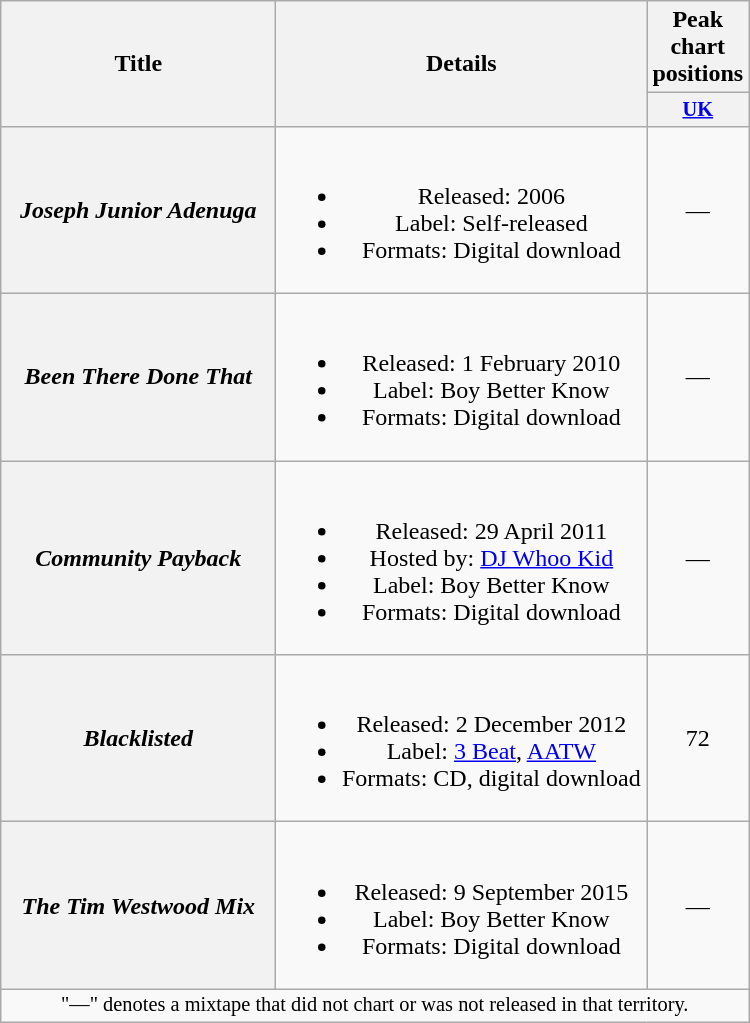<table class="wikitable plainrowheaders" style="text-align:center;">
<tr>
<th scope="col" rowspan="2" style="width:11em;">Title</th>
<th scope="col" rowspan="2" style="width:15em;">Details</th>
<th scope="col">Peak chart positions</th>
</tr>
<tr>
<th scope="col" style="width:3em;font-size:85%;"><a href='#'>UK</a><br></th>
</tr>
<tr>
<th scope="row"><em>Joseph Junior Adenuga</em></th>
<td><br><ul><li>Released: 2006</li><li>Label: Self-released</li><li>Formats: Digital download</li></ul></td>
<td>—</td>
</tr>
<tr>
<th scope="row"><em>Been There Done That</em></th>
<td><br><ul><li>Released: 1 February 2010</li><li>Label: Boy Better Know</li><li>Formats: Digital download</li></ul></td>
<td>—</td>
</tr>
<tr>
<th scope="row"><em>Community Payback</em></th>
<td><br><ul><li>Released: 29 April 2011</li><li>Hosted by: <a href='#'>DJ Whoo Kid</a></li><li>Label: Boy Better Know</li><li>Formats: Digital download</li></ul></td>
<td>—</td>
</tr>
<tr>
<th scope="row"><em>Blacklisted</em></th>
<td><br><ul><li>Released: 2 December 2012</li><li>Label: <a href='#'>3 Beat</a>, <a href='#'>AATW</a></li><li>Formats: CD, digital download</li></ul></td>
<td>72</td>
</tr>
<tr>
<th scope="row"><em>The Tim Westwood Mix</em></th>
<td><br><ul><li>Released: 9 September 2015</li><li>Label: Boy Better Know</li><li>Formats: Digital download</li></ul></td>
<td>—</td>
</tr>
<tr>
<td colspan="14" style="font-size:85%">"—" denotes a mixtape that did not chart or was not released in that territory.</td>
</tr>
</table>
